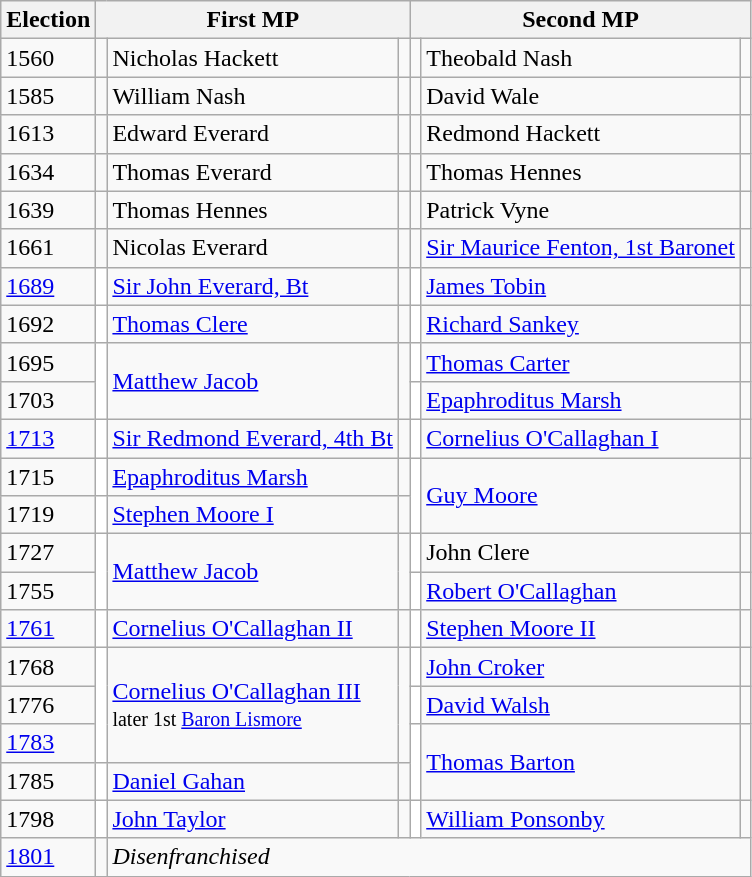<table class="wikitable">
<tr>
<th>Election</th>
<th colspan=3>First MP</th>
<th colspan=3>Second MP</th>
</tr>
<tr>
<td>1560</td>
<td></td>
<td>Nicholas Hackett</td>
<td></td>
<td></td>
<td>Theobald Nash</td>
<td></td>
</tr>
<tr>
<td>1585</td>
<td></td>
<td>William Nash</td>
<td></td>
<td></td>
<td>David Wale</td>
<td></td>
</tr>
<tr>
<td>1613</td>
<td></td>
<td>Edward Everard</td>
<td></td>
<td></td>
<td>Redmond Hackett</td>
<td></td>
</tr>
<tr>
<td>1634</td>
<td></td>
<td>Thomas Everard</td>
<td></td>
<td></td>
<td>Thomas Hennes</td>
<td></td>
</tr>
<tr>
<td>1639</td>
<td></td>
<td>Thomas Hennes</td>
<td></td>
<td></td>
<td>Patrick Vyne</td>
<td></td>
</tr>
<tr>
<td>1661</td>
<td></td>
<td>Nicolas Everard</td>
<td></td>
<td></td>
<td><a href='#'>Sir Maurice Fenton, 1st Baronet</a></td>
<td></td>
</tr>
<tr>
<td><a href='#'>1689</a></td>
<td style="background-color: white"></td>
<td><a href='#'>Sir John Everard, Bt</a></td>
<td></td>
<td style="background-color: white"></td>
<td><a href='#'>James Tobin</a></td>
<td></td>
</tr>
<tr>
<td>1692</td>
<td style="background-color: white"></td>
<td><a href='#'>Thomas Clere</a></td>
<td></td>
<td style="background-color: white"></td>
<td><a href='#'>Richard Sankey</a></td>
<td></td>
</tr>
<tr>
<td>1695</td>
<td rowspan="2" style="background-color: white"></td>
<td rowspan="2"><a href='#'>Matthew Jacob</a></td>
<td rowspan="2"></td>
<td style="background-color: white"></td>
<td><a href='#'>Thomas Carter</a></td>
<td></td>
</tr>
<tr>
<td>1703</td>
<td style="background-color: white"></td>
<td><a href='#'>Epaphroditus Marsh</a></td>
<td></td>
</tr>
<tr>
<td><a href='#'>1713</a></td>
<td style="background-color: white"></td>
<td><a href='#'>Sir Redmond Everard, 4th Bt</a></td>
<td></td>
<td style="background-color: white"></td>
<td><a href='#'>Cornelius O'Callaghan I</a></td>
<td></td>
</tr>
<tr>
<td>1715</td>
<td style="background-color: white"></td>
<td><a href='#'>Epaphroditus Marsh</a></td>
<td></td>
<td rowspan="2" style="background-color: white"></td>
<td rowspan="2"><a href='#'>Guy Moore</a></td>
<td rowspan="2"></td>
</tr>
<tr>
<td>1719</td>
<td style="background-color: white"></td>
<td><a href='#'>Stephen Moore I</a></td>
<td></td>
</tr>
<tr>
<td>1727</td>
<td rowspan="2" style="background-color: white"></td>
<td rowspan="2"><a href='#'>Matthew Jacob</a></td>
<td rowspan="2"></td>
<td style="background-color: white"></td>
<td>John Clere</td>
<td></td>
</tr>
<tr>
<td>1755</td>
<td style="background-color: white"></td>
<td><a href='#'>Robert O'Callaghan</a></td>
<td></td>
</tr>
<tr>
<td><a href='#'>1761</a></td>
<td style="background-color: white"></td>
<td><a href='#'>Cornelius O'Callaghan II</a></td>
<td></td>
<td style="background-color: white"></td>
<td><a href='#'>Stephen Moore II</a></td>
<td></td>
</tr>
<tr>
<td>1768</td>
<td rowspan="3" style="background-color: white"></td>
<td rowspan="3"><a href='#'>Cornelius O'Callaghan III</a><br><small>later 1st <a href='#'>Baron Lismore</a> </small></td>
<td rowspan="3"></td>
<td style="background-color: white"></td>
<td><a href='#'>John Croker</a></td>
<td></td>
</tr>
<tr>
<td>1776</td>
<td style="background-color: white"></td>
<td><a href='#'>David Walsh</a></td>
<td></td>
</tr>
<tr>
<td><a href='#'>1783</a></td>
<td rowspan="2" style="background-color: white"></td>
<td rowspan="2"><a href='#'>Thomas Barton</a></td>
<td rowspan="2"></td>
</tr>
<tr>
<td>1785</td>
<td style="background-color: white"></td>
<td><a href='#'>Daniel Gahan</a></td>
<td></td>
</tr>
<tr>
<td>1798</td>
<td style="background-color: white"></td>
<td><a href='#'>John Taylor</a></td>
<td></td>
<td style="background-color: white"></td>
<td><a href='#'>William Ponsonby</a></td>
<td></td>
</tr>
<tr>
<td><a href='#'>1801</a></td>
<td></td>
<td colspan="5"><em>Disenfranchised</em></td>
</tr>
</table>
